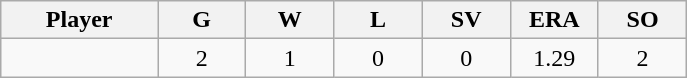<table class="wikitable sortable">
<tr>
<th bgcolor="#DDDDFF" width="16%">Player</th>
<th bgcolor="#DDDDFF" width="9%">G</th>
<th bgcolor="#DDDDFF" width="9%">W</th>
<th bgcolor="#DDDDFF" width="9%">L</th>
<th bgcolor="#DDDDFF" width="9%">SV</th>
<th bgcolor="#DDDDFF" width="9%">ERA</th>
<th bgcolor="#DDDDFF" width="9%">SO</th>
</tr>
<tr align="center">
<td></td>
<td>2</td>
<td>1</td>
<td>0</td>
<td>0</td>
<td>1.29</td>
<td>2</td>
</tr>
</table>
